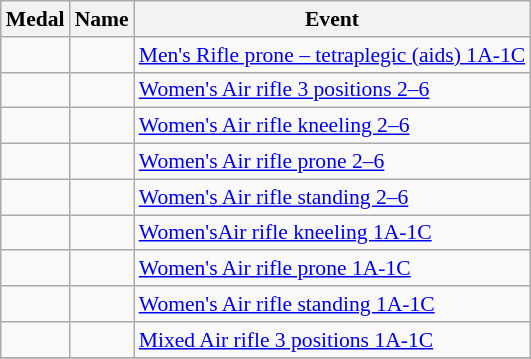<table class="wikitable sortable" style="font-size:90%">
<tr>
<th>Medal</th>
<th>Name</th>
<th>Event</th>
</tr>
<tr>
<td></td>
<td></td>
<td><a href='#'>Men's Rifle prone – tetraplegic (aids) 1A-1C</a></td>
</tr>
<tr>
<td></td>
<td></td>
<td><a href='#'>Women's Air rifle 3 positions 2–6</a></td>
</tr>
<tr>
<td></td>
<td></td>
<td><a href='#'>Women's Air rifle kneeling 2–6</a></td>
</tr>
<tr>
<td></td>
<td></td>
<td><a href='#'>Women's Air rifle prone 2–6</a></td>
</tr>
<tr>
<td></td>
<td></td>
<td><a href='#'>Women's Air rifle standing 2–6</a></td>
</tr>
<tr>
<td></td>
<td></td>
<td><a href='#'>Women'sAir rifle kneeling 1A-1C</a></td>
</tr>
<tr>
<td></td>
<td></td>
<td><a href='#'>Women's Air rifle prone 1A-1C</a></td>
</tr>
<tr>
<td></td>
<td></td>
<td><a href='#'>Women's Air rifle standing 1A-1C</a></td>
</tr>
<tr>
<td></td>
<td></td>
<td><a href='#'>Mixed Air rifle 3 positions 1A-1C</a></td>
</tr>
<tr>
</tr>
</table>
